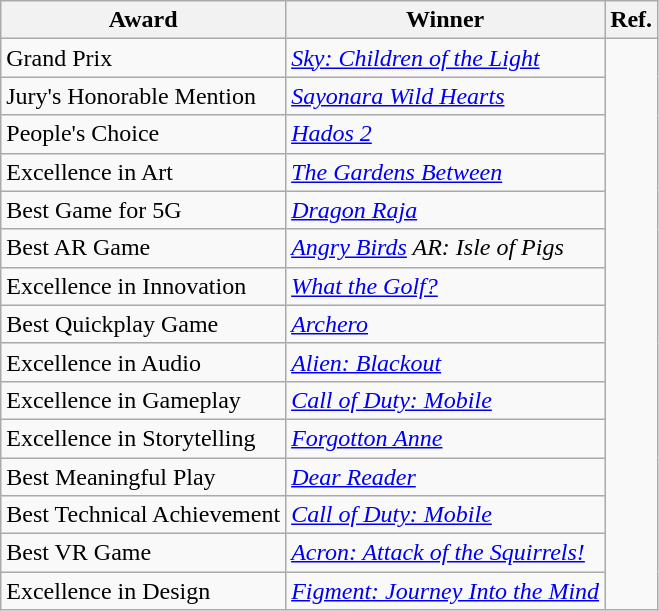<table class="wikitable">
<tr>
<th>Award</th>
<th>Winner</th>
<th>Ref.</th>
</tr>
<tr>
<td>Grand Prix</td>
<td><em><a href='#'>Sky: Children of the Light</a></em></td>
<td rowspan="15"></td>
</tr>
<tr>
<td>Jury's Honorable Mention</td>
<td><em><a href='#'>Sayonara Wild Hearts</a></em></td>
</tr>
<tr>
<td>People's Choice</td>
<td><em><a href='#'>Hados 2</a></em></td>
</tr>
<tr>
<td>Excellence in Art</td>
<td><em><a href='#'>The Gardens Between</a></em></td>
</tr>
<tr>
<td>Best Game for 5G</td>
<td><em><a href='#'>Dragon Raja</a></em></td>
</tr>
<tr>
<td>Best AR Game</td>
<td><em><a href='#'>Angry Birds</a> AR: Isle of Pigs</em></td>
</tr>
<tr>
<td>Excellence in Innovation</td>
<td><a href='#'><em>What the Golf?</em></a></td>
</tr>
<tr>
<td>Best Quickplay Game</td>
<td><em><a href='#'>Archero</a></em></td>
</tr>
<tr>
<td>Excellence in Audio</td>
<td><em><a href='#'>Alien: Blackout</a></em></td>
</tr>
<tr>
<td>Excellence in Gameplay</td>
<td><em><a href='#'>Call of Duty: Mobile</a></em></td>
</tr>
<tr>
<td>Excellence in Storytelling</td>
<td><em><a href='#'>Forgotton Anne</a></em></td>
</tr>
<tr>
<td>Best Meaningful Play</td>
<td><a href='#'><em>Dear Reader</em></a></td>
</tr>
<tr>
<td>Best Technical Achievement</td>
<td><em><a href='#'>Call of Duty: Mobile</a></em></td>
</tr>
<tr>
<td>Best VR Game</td>
<td><em><a href='#'>Acron: Attack of the Squirrels!</a></em></td>
</tr>
<tr>
<td>Excellence in Design</td>
<td><em><a href='#'>Figment: Journey Into the Mind</a></em></td>
</tr>
</table>
